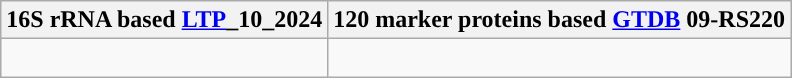<table class="wikitable">
<tr>
<th colspan=1>16S rRNA based <a href='#'>LTP</a>_10_2024</th>
<th colspan=1>120 marker proteins based <a href='#'>GTDB</a> 09-RS220</th>
</tr>
<tr>
<td style="vertical-align:top"><br>
</td>
<td><br></td>
</tr>
</table>
